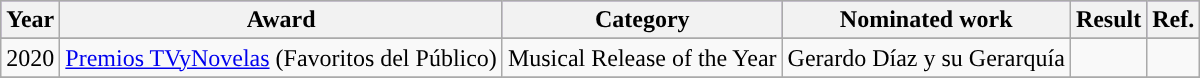<table class="wikitable plainrowheaders" style="text-align:center;">
<tr style="background:#96c;">
<th scope="col">Year</th>
<th scope="col">Award</th>
<th scope="col">Category</th>
<th scope="col">Nominated work</th>
<th scope="col">Result</th>
<th scope="col">Ref.</th>
</tr>
<tr>
</tr>
<tr>
<td rowspan="2">2020</td>
<td rowspan="2"><a href='#'>Premios TVyNovelas</a> (Favoritos del Público)</td>
</tr>
<tr>
<td>Musical Release of the Year</td>
<td>Gerardo Díaz y su Gerarquía</td>
<td></td>
<td></td>
</tr>
<tr>
</tr>
<tr>
</tr>
</table>
